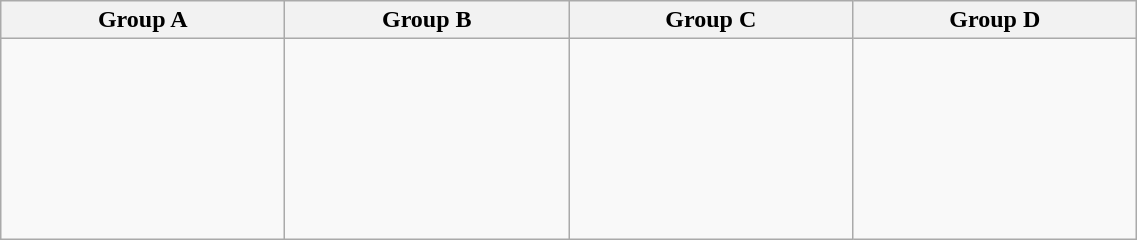<table class="wikitable" width=60%>
<tr>
<th width=25%>Group A</th>
<th width=25%>Group B</th>
<th width=25%>Group C</th>
<th width=25%>Group D</th>
</tr>
<tr>
<td><br><br>
<br>
<br>
<br>
<br>
<br></td>
<td><br><br>
<br>
<br>
<br>
<br>
<br></td>
<td><br><br>
<br>
<br>
<br>
<br>
<br></td>
<td valign="top"><br><br>
<br>
<br>
<br>
<br>
<br></td>
</tr>
</table>
